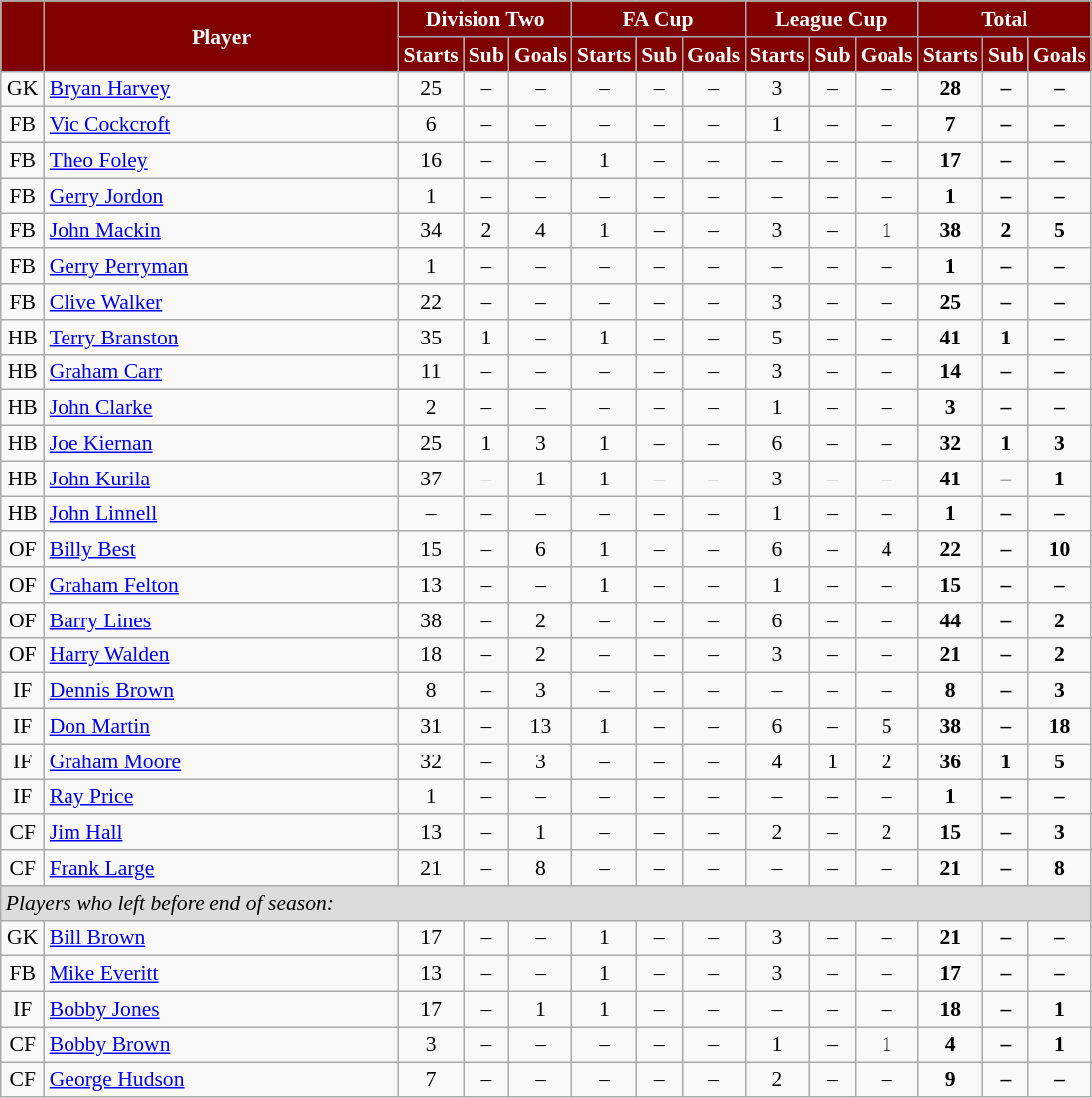<table class="wikitable"  style="text-align:center; font-size:90%; width:58%;">
<tr>
<th rowspan="2" style="background:maroon; color:white;  width: 4%"></th>
<th rowspan="2" style="background:maroon; color:white; ">Player</th>
<th colspan="3" style="background:maroon; color:white; ">Division Two</th>
<th colspan="3" style="background:maroon; color:white; ">FA Cup</th>
<th colspan="3" style="background:maroon; color:white; ">League Cup</th>
<th colspan="3" style="background:maroon; color:white; ">Total</th>
</tr>
<tr>
<th style="background:maroon; color:white;  width: 4%;">Starts</th>
<th style="background:maroon; color:white;  width: 4%;">Sub</th>
<th style="background:maroon; color:white;  width: 4%;">Goals</th>
<th style="background:maroon; color:white;  width: 4%;">Starts</th>
<th style="background:maroon; color:white;  width: 4%;">Sub</th>
<th style="background:maroon; color:white;  width: 4%;">Goals</th>
<th style="background:maroon; color:white;  width: 4%;">Starts</th>
<th style="background:maroon; color:white;  width: 4%;">Sub</th>
<th style="background:maroon; color:white;  width: 4%;">Goals</th>
<th style="background:maroon; color:white;  width: 4%;">Starts</th>
<th style="background:maroon; color:white;  width: 4%;">Sub</th>
<th style="background:maroon; color:white;  width: 4%;">Goals</th>
</tr>
<tr>
<td>GK</td>
<td style="text-align:left;"><a href='#'>Bryan Harvey</a></td>
<td>25</td>
<td>–</td>
<td>–</td>
<td>–</td>
<td>–</td>
<td>–</td>
<td>3</td>
<td>–</td>
<td>–</td>
<td><strong>28</strong></td>
<td><strong>–</strong></td>
<td><strong>–</strong></td>
</tr>
<tr>
<td>FB</td>
<td style="text-align:left;"><a href='#'>Vic Cockcroft</a></td>
<td>6</td>
<td>–</td>
<td>–</td>
<td>–</td>
<td>–</td>
<td>–</td>
<td>1</td>
<td>–</td>
<td>–</td>
<td><strong>7</strong></td>
<td><strong>–</strong></td>
<td><strong>–</strong></td>
</tr>
<tr>
<td>FB</td>
<td style="text-align:left;"><a href='#'>Theo Foley</a></td>
<td>16</td>
<td>–</td>
<td>–</td>
<td>1</td>
<td>–</td>
<td>–</td>
<td>–</td>
<td>–</td>
<td>–</td>
<td><strong>17</strong></td>
<td><strong>–</strong></td>
<td><strong>–</strong></td>
</tr>
<tr>
<td>FB</td>
<td style="text-align:left;"><a href='#'>Gerry Jordon</a></td>
<td>1</td>
<td>–</td>
<td>–</td>
<td>–</td>
<td>–</td>
<td>–</td>
<td>–</td>
<td>–</td>
<td>–</td>
<td><strong>1</strong></td>
<td><strong>–</strong></td>
<td><strong>–</strong></td>
</tr>
<tr>
<td>FB</td>
<td style="text-align:left;"><a href='#'>John Mackin</a></td>
<td>34</td>
<td>2</td>
<td>4</td>
<td>1</td>
<td>–</td>
<td>–</td>
<td>3</td>
<td>–</td>
<td>1</td>
<td><strong>38</strong></td>
<td><strong>2</strong></td>
<td><strong>5</strong></td>
</tr>
<tr>
<td>FB</td>
<td style="text-align:left;"><a href='#'>Gerry Perryman</a></td>
<td>1</td>
<td>–</td>
<td>–</td>
<td>–</td>
<td>–</td>
<td>–</td>
<td>–</td>
<td>–</td>
<td>–</td>
<td><strong>1</strong></td>
<td><strong>–</strong></td>
<td><strong>–</strong></td>
</tr>
<tr>
<td>FB</td>
<td style="text-align:left;"><a href='#'>Clive Walker</a></td>
<td>22</td>
<td>–</td>
<td>–</td>
<td>–</td>
<td>–</td>
<td>–</td>
<td>3</td>
<td>–</td>
<td>–</td>
<td><strong>25</strong></td>
<td><strong>–</strong></td>
<td><strong>–</strong></td>
</tr>
<tr>
<td>HB</td>
<td style="text-align:left;"><a href='#'>Terry Branston</a></td>
<td>35</td>
<td>1</td>
<td>–</td>
<td>1</td>
<td>–</td>
<td>–</td>
<td>5</td>
<td>–</td>
<td>–</td>
<td><strong>41</strong></td>
<td><strong>1</strong></td>
<td><strong>–</strong></td>
</tr>
<tr>
<td>HB</td>
<td style="text-align:left;"><a href='#'>Graham Carr</a></td>
<td>11</td>
<td>–</td>
<td>–</td>
<td>–</td>
<td>–</td>
<td>–</td>
<td>3</td>
<td>–</td>
<td>–</td>
<td><strong>14</strong></td>
<td><strong>–</strong></td>
<td><strong>–</strong></td>
</tr>
<tr>
<td>HB</td>
<td style="text-align:left;"><a href='#'>John Clarke</a></td>
<td>2</td>
<td>–</td>
<td>–</td>
<td>–</td>
<td>–</td>
<td>–</td>
<td>1</td>
<td>–</td>
<td>–</td>
<td><strong>3</strong></td>
<td><strong>–</strong></td>
<td><strong>–</strong></td>
</tr>
<tr>
<td>HB</td>
<td style="text-align:left;"><a href='#'>Joe Kiernan</a></td>
<td>25</td>
<td>1</td>
<td>3</td>
<td>1</td>
<td>–</td>
<td>–</td>
<td>6</td>
<td>–</td>
<td>–</td>
<td><strong>32</strong></td>
<td><strong>1</strong></td>
<td><strong>3</strong></td>
</tr>
<tr>
<td>HB</td>
<td style="text-align:left;"><a href='#'>John Kurila</a></td>
<td>37</td>
<td>–</td>
<td>1</td>
<td>1</td>
<td>–</td>
<td>–</td>
<td>3</td>
<td>–</td>
<td>–</td>
<td><strong>41</strong></td>
<td><strong>–</strong></td>
<td><strong>1</strong></td>
</tr>
<tr>
<td>HB</td>
<td style="text-align:left;"><a href='#'>John Linnell</a></td>
<td>–</td>
<td>–</td>
<td>–</td>
<td>–</td>
<td>–</td>
<td>–</td>
<td>1</td>
<td>–</td>
<td>–</td>
<td><strong>1</strong></td>
<td><strong>–</strong></td>
<td><strong>–</strong></td>
</tr>
<tr>
<td>OF</td>
<td style="text-align:left;"><a href='#'>Billy Best</a></td>
<td>15</td>
<td>–</td>
<td>6</td>
<td>1</td>
<td>–</td>
<td>–</td>
<td>6</td>
<td>–</td>
<td>4</td>
<td><strong>22</strong></td>
<td><strong>–</strong></td>
<td><strong>10</strong></td>
</tr>
<tr>
<td>OF</td>
<td style="text-align:left;"><a href='#'>Graham Felton</a></td>
<td>13</td>
<td>–</td>
<td>–</td>
<td>1</td>
<td>–</td>
<td>–</td>
<td>1</td>
<td>–</td>
<td>–</td>
<td><strong>15</strong></td>
<td><strong>–</strong></td>
<td><strong>–</strong></td>
</tr>
<tr>
<td>OF</td>
<td style="text-align:left;"><a href='#'>Barry Lines</a></td>
<td>38</td>
<td>–</td>
<td>2</td>
<td>–</td>
<td>–</td>
<td>–</td>
<td>6</td>
<td>–</td>
<td>–</td>
<td><strong>44</strong></td>
<td><strong>–</strong></td>
<td><strong>2</strong></td>
</tr>
<tr>
<td>OF</td>
<td style="text-align:left;"><a href='#'>Harry Walden</a></td>
<td>18</td>
<td>–</td>
<td>2</td>
<td>–</td>
<td>–</td>
<td>–</td>
<td>3</td>
<td>–</td>
<td>–</td>
<td><strong>21</strong></td>
<td><strong>–</strong></td>
<td><strong>2</strong></td>
</tr>
<tr>
<td>IF</td>
<td style="text-align:left;"><a href='#'>Dennis Brown</a></td>
<td>8</td>
<td>–</td>
<td>3</td>
<td>–</td>
<td>–</td>
<td>–</td>
<td>–</td>
<td>–</td>
<td>–</td>
<td><strong>8</strong></td>
<td><strong>–</strong></td>
<td><strong>3</strong></td>
</tr>
<tr>
<td>IF</td>
<td style="text-align:left;"><a href='#'>Don Martin</a></td>
<td>31</td>
<td>–</td>
<td>13</td>
<td>1</td>
<td>–</td>
<td>–</td>
<td>6</td>
<td>–</td>
<td>5</td>
<td><strong>38</strong></td>
<td><strong>–</strong></td>
<td><strong>18</strong></td>
</tr>
<tr>
<td>IF</td>
<td style="text-align:left;"><a href='#'>Graham Moore</a></td>
<td>32</td>
<td>–</td>
<td>3</td>
<td>–</td>
<td>–</td>
<td>–</td>
<td>4</td>
<td>1</td>
<td>2</td>
<td><strong>36</strong></td>
<td><strong>1</strong></td>
<td><strong>5</strong></td>
</tr>
<tr>
<td>IF</td>
<td style="text-align:left;"><a href='#'>Ray Price</a></td>
<td>1</td>
<td>–</td>
<td>–</td>
<td>–</td>
<td>–</td>
<td>–</td>
<td>–</td>
<td>–</td>
<td>–</td>
<td><strong>1</strong></td>
<td><strong>–</strong></td>
<td><strong>–</strong></td>
</tr>
<tr>
<td>CF</td>
<td style="text-align:left;"><a href='#'>Jim Hall</a></td>
<td>13</td>
<td>–</td>
<td>1</td>
<td>–</td>
<td>–</td>
<td>–</td>
<td>2</td>
<td>–</td>
<td>2</td>
<td><strong>15</strong></td>
<td><strong>–</strong></td>
<td><strong>3</strong></td>
</tr>
<tr>
<td>CF</td>
<td style="text-align:left;"><a href='#'>Frank Large</a></td>
<td>21</td>
<td>–</td>
<td>8</td>
<td>–</td>
<td>–</td>
<td>–</td>
<td>–</td>
<td>–</td>
<td>–</td>
<td><strong>21</strong></td>
<td><strong>–</strong></td>
<td><strong>8</strong></td>
</tr>
<tr>
<td colspan="20" style="background:#dcdcdc; text-align:left;"><em>Players who left before end of season:</em></td>
</tr>
<tr>
<td>GK</td>
<td style="text-align:left;"><a href='#'>Bill Brown</a></td>
<td>17</td>
<td>–</td>
<td>–</td>
<td>1</td>
<td>–</td>
<td>–</td>
<td>3</td>
<td>–</td>
<td>–</td>
<td><strong>21</strong></td>
<td><strong>–</strong></td>
<td><strong>–</strong></td>
</tr>
<tr>
<td>FB</td>
<td style="text-align:left;"><a href='#'>Mike Everitt</a></td>
<td>13</td>
<td>–</td>
<td>–</td>
<td>1</td>
<td>–</td>
<td>–</td>
<td>3</td>
<td>–</td>
<td>–</td>
<td><strong>17</strong></td>
<td><strong>–</strong></td>
<td><strong>–</strong></td>
</tr>
<tr>
<td>IF</td>
<td style="text-align:left;"><a href='#'>Bobby Jones</a></td>
<td>17</td>
<td>–</td>
<td>1</td>
<td>1</td>
<td>–</td>
<td>–</td>
<td>–</td>
<td>–</td>
<td>–</td>
<td><strong>18</strong></td>
<td><strong>–</strong></td>
<td><strong>1</strong></td>
</tr>
<tr>
<td>CF</td>
<td style="text-align:left;"><a href='#'>Bobby Brown</a></td>
<td>3</td>
<td>–</td>
<td>–</td>
<td>–</td>
<td>–</td>
<td>–</td>
<td>1</td>
<td>–</td>
<td>1</td>
<td><strong>4</strong></td>
<td><strong>–</strong></td>
<td><strong>1</strong></td>
</tr>
<tr>
<td>CF</td>
<td style="text-align:left;"><a href='#'>George Hudson</a></td>
<td>7</td>
<td>–</td>
<td>–</td>
<td>–</td>
<td>–</td>
<td>–</td>
<td>2</td>
<td>–</td>
<td>–</td>
<td><strong>9</strong></td>
<td><strong>–</strong></td>
<td><strong>–</strong></td>
</tr>
</table>
